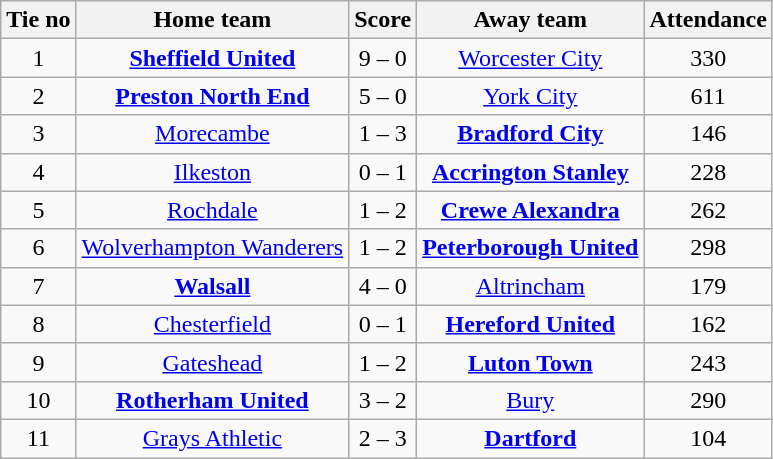<table class="wikitable" style="text-align:center">
<tr>
<th>Tie no</th>
<th>Home team</th>
<th>Score</th>
<th>Away team</th>
<th>Attendance</th>
</tr>
<tr>
<td>1</td>
<td><strong><a href='#'>Sheffield United</a></strong></td>
<td>9 – 0</td>
<td><a href='#'>Worcester City</a></td>
<td>330</td>
</tr>
<tr>
<td>2</td>
<td><strong><a href='#'>Preston North End</a></strong></td>
<td>5 – 0</td>
<td><a href='#'>York City</a></td>
<td>611</td>
</tr>
<tr>
<td>3</td>
<td><a href='#'>Morecambe</a></td>
<td>1 – 3</td>
<td><strong><a href='#'>Bradford City</a></strong></td>
<td>146</td>
</tr>
<tr>
<td>4</td>
<td><a href='#'>Ilkeston</a></td>
<td>0 – 1</td>
<td><strong><a href='#'>Accrington Stanley</a></strong></td>
<td>228</td>
</tr>
<tr>
<td>5</td>
<td><a href='#'>Rochdale</a></td>
<td>1 – 2</td>
<td><strong><a href='#'>Crewe Alexandra</a></strong></td>
<td>262</td>
</tr>
<tr>
<td>6</td>
<td><a href='#'>Wolverhampton Wanderers</a></td>
<td>1 – 2</td>
<td><strong><a href='#'>Peterborough United</a></strong></td>
<td>298</td>
</tr>
<tr>
<td>7</td>
<td><strong><a href='#'>Walsall</a></strong></td>
<td>4 – 0</td>
<td><a href='#'>Altrincham</a></td>
<td>179</td>
</tr>
<tr>
<td>8</td>
<td><a href='#'>Chesterfield</a></td>
<td>0 – 1</td>
<td><strong><a href='#'>Hereford United</a></strong></td>
<td>162</td>
</tr>
<tr>
<td>9</td>
<td><a href='#'>Gateshead</a></td>
<td>1 – 2</td>
<td><strong><a href='#'>Luton Town</a></strong></td>
<td>243</td>
</tr>
<tr>
<td>10</td>
<td><strong><a href='#'>Rotherham United</a></strong></td>
<td>3 – 2</td>
<td><a href='#'>Bury</a></td>
<td>290</td>
</tr>
<tr>
<td>11</td>
<td><a href='#'>Grays Athletic</a></td>
<td>2 – 3</td>
<td><strong><a href='#'>Dartford</a></strong></td>
<td>104</td>
</tr>
</table>
